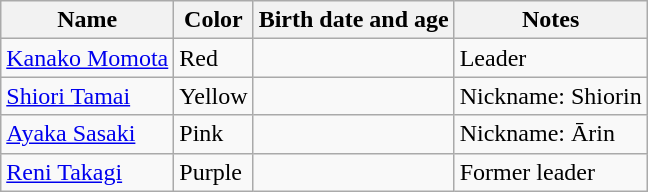<table class="wikitable">
<tr>
<th>Name</th>
<th>Color</th>
<th>Birth date and age</th>
<th>Notes</th>
</tr>
<tr>
<td><a href='#'>Kanako Momota</a></td>
<td> Red</td>
<td></td>
<td>Leader</td>
</tr>
<tr>
<td><a href='#'>Shiori Tamai</a></td>
<td> Yellow</td>
<td></td>
<td>Nickname: Shiorin</td>
</tr>
<tr>
<td><a href='#'>Ayaka Sasaki</a></td>
<td> Pink</td>
<td></td>
<td>Nickname: Ārin</td>
</tr>
<tr>
<td><a href='#'>Reni Takagi</a></td>
<td> Purple</td>
<td></td>
<td>Former leader</td>
</tr>
</table>
